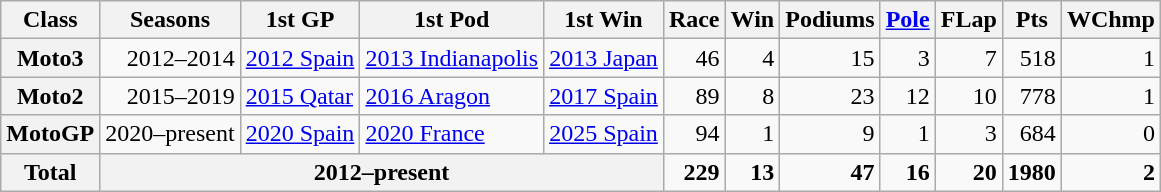<table class="wikitable" style=text-align:right;">
<tr>
<th>Class</th>
<th>Seasons</th>
<th>1st GP</th>
<th>1st Pod</th>
<th>1st Win</th>
<th>Race</th>
<th>Win</th>
<th>Podiums</th>
<th><a href='#'>Pole</a></th>
<th>FLap</th>
<th>Pts</th>
<th>WChmp</th>
</tr>
<tr>
<th>Moto3</th>
<td>2012–2014</td>
<td style="text-align:left;"><a href='#'>2012 Spain</a></td>
<td style="text-align:left;"><a href='#'>2013 Indianapolis</a></td>
<td style="text-align:left;"><a href='#'>2013 Japan</a></td>
<td>46</td>
<td>4</td>
<td>15</td>
<td>3</td>
<td>7</td>
<td>518</td>
<td>1</td>
</tr>
<tr>
<th>Moto2</th>
<td>2015–2019</td>
<td style="text-align:left;"><a href='#'>2015 Qatar</a></td>
<td style="text-align:left;"><a href='#'>2016 Aragon</a></td>
<td style="text-align:left;"><a href='#'>2017 Spain</a></td>
<td>89</td>
<td>8</td>
<td>23</td>
<td>12</td>
<td>10</td>
<td>778</td>
<td>1</td>
</tr>
<tr>
<th>MotoGP</th>
<td>2020–present</td>
<td style="text-align:left;"><a href='#'>2020 Spain</a></td>
<td style="text-align:left;"><a href='#'>2020 France</a></td>
<td style="text-align:left;"><a href='#'>2025 Spain</a></td>
<td>94</td>
<td>1</td>
<td>9</td>
<td>1</td>
<td>3</td>
<td>684</td>
<td>0</td>
</tr>
<tr>
<th>Total</th>
<th colspan="4">2012–present</th>
<td><strong>229</strong></td>
<td><strong>13</strong></td>
<td><strong>47</strong></td>
<td><strong>16</strong></td>
<td><strong>20</strong></td>
<td><strong>1980</strong></td>
<td><strong>2</strong></td>
</tr>
</table>
